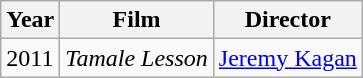<table class="wikitable">
<tr>
<th>Year</th>
<th>Film</th>
<th>Director</th>
</tr>
<tr>
<td>2011</td>
<td><em>Tamale Lesson</em></td>
<td><a href='#'>Jeremy Kagan</a></td>
</tr>
</table>
